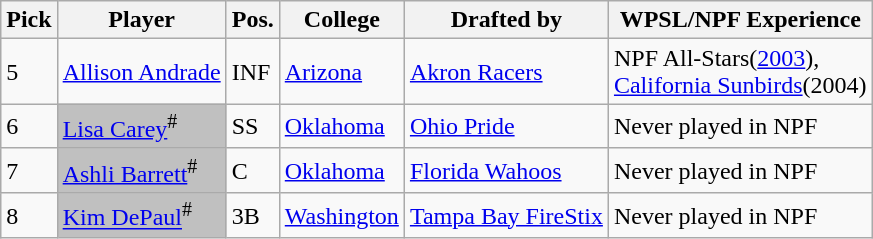<table class="wikitable">
<tr>
<th>Pick</th>
<th>Player</th>
<th>Pos.</th>
<th>College</th>
<th>Drafted by</th>
<th>WPSL/NPF Experience</th>
</tr>
<tr>
<td>5</td>
<td><a href='#'>Allison Andrade</a></td>
<td>INF</td>
<td><a href='#'>Arizona</a></td>
<td><a href='#'>Akron Racers</a></td>
<td>NPF All-Stars(<a href='#'>2003</a>),<br> <a href='#'>California Sunbirds</a>(2004)</td>
</tr>
<tr>
<td>6</td>
<td style="background:#C0C0C0;"><a href='#'>Lisa Carey</a><sup>#</sup></td>
<td>SS</td>
<td><a href='#'>Oklahoma</a></td>
<td><a href='#'>Ohio Pride</a></td>
<td>Never played in NPF</td>
</tr>
<tr>
<td>7</td>
<td style="background:#C0C0C0;"><a href='#'>Ashli Barrett</a><sup>#</sup></td>
<td>C</td>
<td><a href='#'>Oklahoma</a></td>
<td><a href='#'>Florida Wahoos</a></td>
<td>Never played in NPF</td>
</tr>
<tr>
<td>8</td>
<td style="background:#C0C0C0;"><a href='#'>Kim DePaul</a><sup>#</sup></td>
<td>3B</td>
<td><a href='#'>Washington</a></td>
<td><a href='#'>Tampa Bay FireStix</a></td>
<td>Never played in NPF</td>
</tr>
</table>
